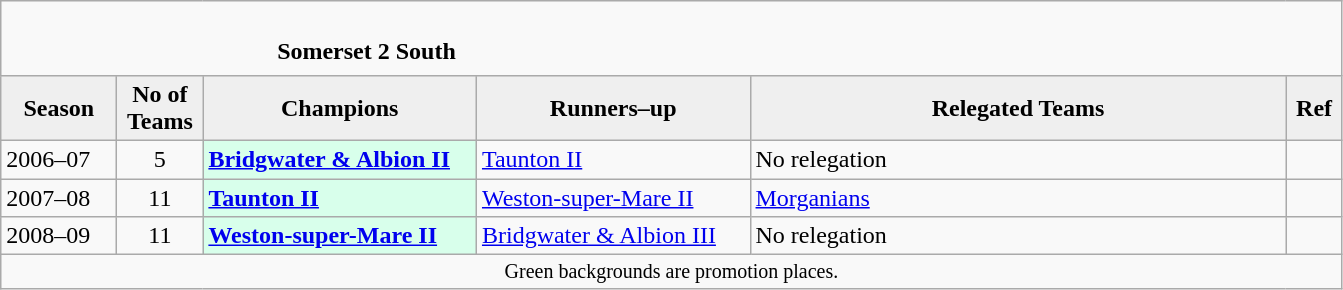<table class="wikitable" style="text-align: left;">
<tr>
<td colspan="11" cellpadding="0" cellspacing="0"><br><table border="0" style="width:100%;" cellpadding="0" cellspacing="0">
<tr>
<td style="width:20%; border:0;"></td>
<td style="border:0;"><strong>Somerset 2 South</strong></td>
<td style="width:20%; border:0;"></td>
</tr>
</table>
</td>
</tr>
<tr>
<th style="background:#efefef; width:70px;">Season</th>
<th style="background:#efefef; width:50px;">No of Teams</th>
<th style="background:#efefef; width:175px;">Champions</th>
<th style="background:#efefef; width:175px;">Runners–up</th>
<th style="background:#efefef; width:350px;">Relegated Teams</th>
<th style="background:#efefef; width:30px;">Ref</th>
</tr>
<tr align=left>
<td>2006–07</td>
<td style="text-align: center;">5</td>
<td style="background:#d8ffeb;"><strong><a href='#'>Bridgwater & Albion II</a></strong></td>
<td><a href='#'>Taunton II</a></td>
<td>No relegation</td>
<td></td>
</tr>
<tr>
<td>2007–08</td>
<td style="text-align: center;">11</td>
<td style="background:#d8ffeb;"><strong><a href='#'>Taunton II</a></strong></td>
<td><a href='#'>Weston-super-Mare II</a></td>
<td><a href='#'>Morganians</a></td>
<td></td>
</tr>
<tr>
<td>2008–09</td>
<td style="text-align: center;">11</td>
<td style="background:#d8ffeb;"><strong><a href='#'>Weston-super-Mare II</a></strong></td>
<td><a href='#'>Bridgwater & Albion III</a></td>
<td>No relegation</td>
<td></td>
</tr>
<tr>
<td colspan="15"  style="border:0; font-size:smaller; text-align:center;">Green backgrounds are promotion places.</td>
</tr>
</table>
